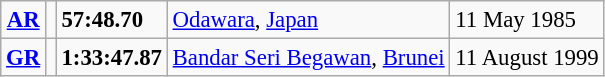<table class="wikitable" style="font-size:95%; position:relative;">
<tr>
<td align=center><strong><a href='#'>AR</a></strong></td>
<td></td>
<td><strong>57:48.70</strong></td>
<td><a href='#'>Odawara</a>, <a href='#'>Japan</a></td>
<td>11 May 1985</td>
</tr>
<tr>
<td align=center><strong><a href='#'>GR</a></strong></td>
<td></td>
<td><strong>1:33:47.87</strong></td>
<td><a href='#'>Bandar Seri Begawan</a>, <a href='#'>Brunei</a></td>
<td>11 August 1999</td>
</tr>
</table>
